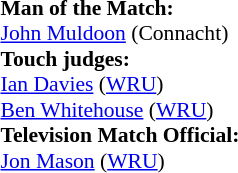<table width=100% style="font-size: 90%">
<tr>
<td><br><strong>Man of the Match:</strong>
<br><a href='#'>John Muldoon</a> (Connacht)<br><strong>Touch judges:</strong>
<br><a href='#'>Ian Davies</a> (<a href='#'>WRU</a>)
<br><a href='#'>Ben Whitehouse</a> (<a href='#'>WRU</a>)
<br><strong>Television Match Official:</strong>
<br><a href='#'>Jon Mason</a> (<a href='#'>WRU</a>)</td>
</tr>
</table>
